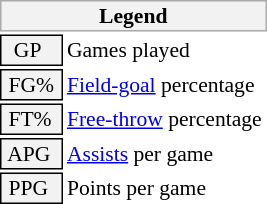<table class="toccolours" style="font-size: 90%; white-space: nowrap;">
<tr>
<th colspan="6" style="background:#f2f2f2; border:1px solid #aaa;">Legend</th>
</tr>
<tr>
<td style="background:#f2f2f2; border:1px solid black;">  GP</td>
<td>Games played</td>
</tr>
<tr>
<td style="background:#f2f2f2; border:1px solid black;"> FG% </td>
<td style="padding-right: 8px"><a href='#'>Field-goal</a> percentage</td>
</tr>
<tr>
<td style="background:#f2f2f2; border:1px solid black;"> FT% </td>
<td><a href='#'>Free-throw</a> percentage</td>
</tr>
<tr>
<td style="background:#f2f2f2; border:1px solid black;"> APG </td>
<td><a href='#'>Assists</a> per game</td>
</tr>
<tr>
<td style="background:#f2f2f2; border:1px solid black;"> PPG </td>
<td>Points per game</td>
</tr>
<tr>
</tr>
</table>
